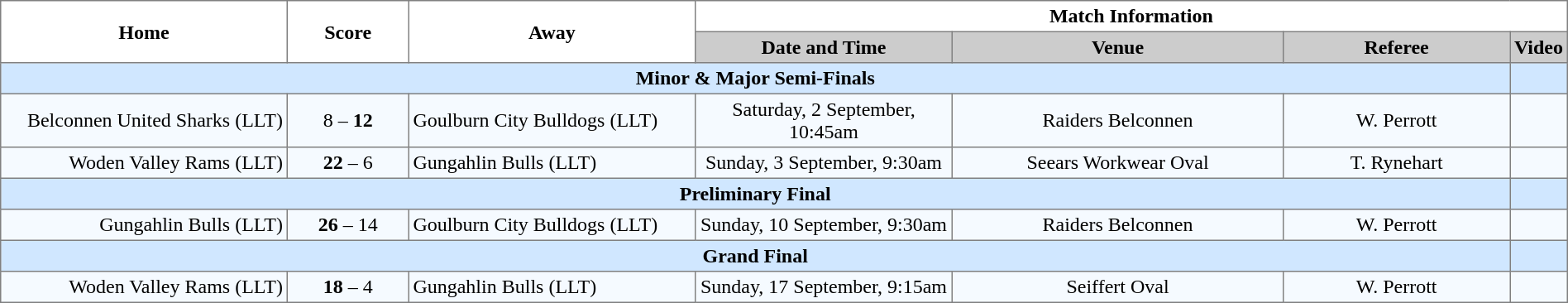<table border="1" cellpadding="3" cellspacing="0" width="100%" style="border-collapse:collapse;  text-align:center;">
<tr>
<th rowspan="2" width="19%">Home</th>
<th rowspan="2" width="8%">Score</th>
<th rowspan="2" width="19%">Away</th>
<th colspan="4">Match Information</th>
</tr>
<tr style="background:#CCCCCC">
<th width="17%">Date and Time</th>
<th width="22%">Venue</th>
<th width="50%">Referee</th>
<th>Video</th>
</tr>
<tr style="background:#d0e7ff;">
<td colspan="6"><strong>Minor & Major Semi-Finals</strong></td>
<td></td>
</tr>
<tr style="text-align:center; background:#f5faff;">
<td align="right">Belconnen United Sharks (LLT) </td>
<td>8 – <strong>12</strong></td>
<td align="left"> Goulburn City Bulldogs (LLT)</td>
<td>Saturday, 2 September, 10:45am</td>
<td>Raiders Belconnen</td>
<td>W. Perrott</td>
<td></td>
</tr>
<tr style="text-align:center; background:#f5faff;">
<td align="right">Woden Valley Rams (LLT) </td>
<td><strong>22</strong> – 6</td>
<td align="left"> Gungahlin Bulls (LLT)</td>
<td>Sunday, 3 September, 9:30am</td>
<td>Seears Workwear Oval</td>
<td>T. Rynehart</td>
<td></td>
</tr>
<tr style="background:#d0e7ff;">
<td colspan="6"><strong>Preliminary Final</strong></td>
<td></td>
</tr>
<tr style="text-align:center; background:#f5faff;">
<td align="right">Gungahlin Bulls (LLT) </td>
<td><strong>26</strong> – 14</td>
<td align="left"> Goulburn City Bulldogs (LLT)</td>
<td>Sunday, 10 September, 9:30am</td>
<td>Raiders Belconnen</td>
<td>W. Perrott</td>
<td></td>
</tr>
<tr style="background:#d0e7ff;">
<td colspan="6"><strong>Grand Final</strong></td>
<td></td>
</tr>
<tr style="text-align:center; background:#f5faff;">
<td align="right">Woden Valley Rams (LLT) </td>
<td><strong>18</strong> – 4</td>
<td align="left"> Gungahlin Bulls (LLT)</td>
<td>Sunday, 17 September, 9:15am</td>
<td>Seiffert Oval</td>
<td>W. Perrott</td>
<td></td>
</tr>
</table>
